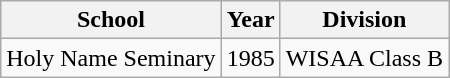<table class="wikitable">
<tr>
<th>School</th>
<th>Year</th>
<th>Division</th>
</tr>
<tr>
<td>Holy Name Seminary</td>
<td>1985</td>
<td>WISAA Class B</td>
</tr>
</table>
